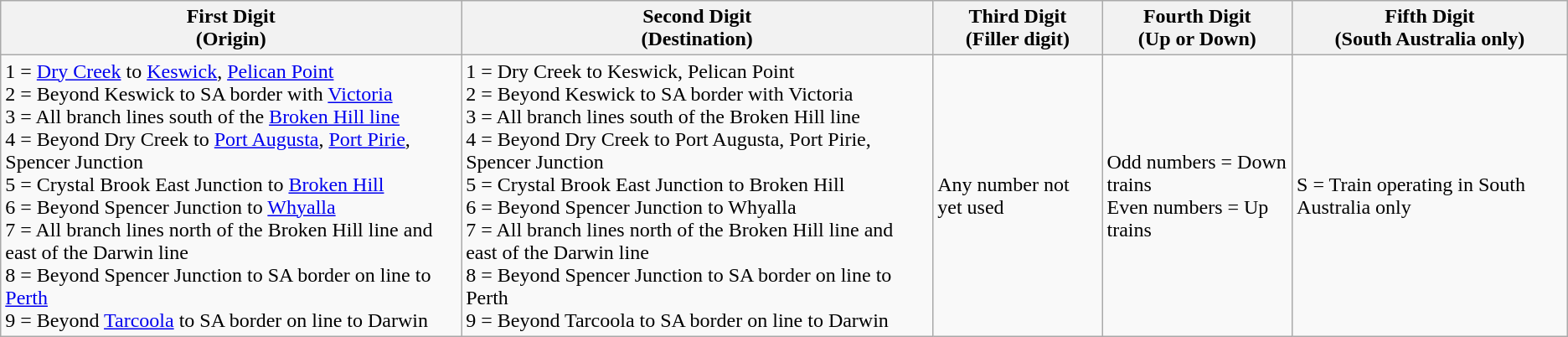<table class="wikitable">
<tr>
<th>First Digit<br>(Origin)</th>
<th>Second Digit<br>(Destination)</th>
<th>Third Digit<br>(Filler digit)</th>
<th>Fourth Digit<br>(Up or Down)</th>
<th>Fifth Digit<br>(South Australia only)</th>
</tr>
<tr>
<td>1 = <a href='#'>Dry Creek</a> to <a href='#'>Keswick</a>, <a href='#'>Pelican Point</a><br>2 = Beyond Keswick to SA border with <a href='#'>Victoria</a><br>3 = All branch lines south of the <a href='#'>Broken Hill line</a><br>4 = Beyond Dry Creek to <a href='#'>Port Augusta</a>, <a href='#'>Port Pirie</a>, Spencer Junction<br>5 = Crystal Brook East Junction to <a href='#'>Broken Hill</a><br>6 = Beyond Spencer Junction to <a href='#'>Whyalla</a><br>7 = All branch lines north of the Broken Hill line and east of the Darwin line<br>8 = Beyond Spencer Junction to SA border on line to <a href='#'>Perth</a><br>9 = Beyond <a href='#'>Tarcoola</a> to SA border on line to Darwin</td>
<td>1 = Dry Creek to Keswick, Pelican Point<br>2 = Beyond Keswick to SA border with Victoria<br>3 = All branch lines south of the Broken Hill line<br>4 = Beyond Dry Creek to Port Augusta, Port Pirie, Spencer Junction<br>5 = Crystal Brook East Junction to Broken Hill<br>6 = Beyond Spencer Junction to Whyalla<br>7 = All branch lines north of the Broken Hill line and east of the Darwin line<br>8 = Beyond Spencer Junction to SA border on line to Perth <br>9 = Beyond Tarcoola to SA border on line to Darwin</td>
<td>Any number not yet used</td>
<td>Odd numbers = Down trains<br>Even numbers = Up trains</td>
<td>S = Train operating in South Australia only</td>
</tr>
</table>
